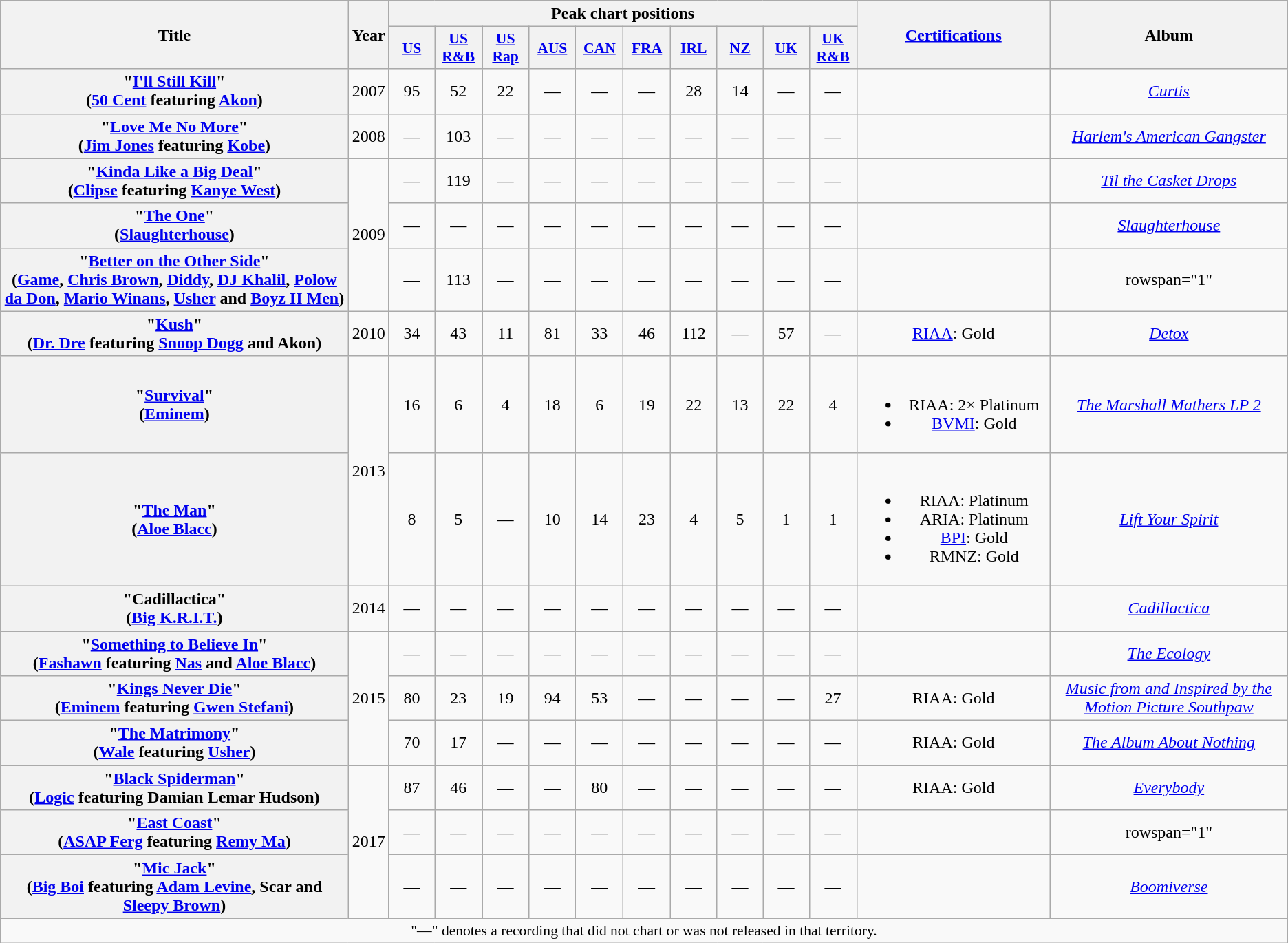<table class="wikitable plainrowheaders" style="text-align:center;" border="1">
<tr>
<th scope="col" rowspan="2" style="width:22.5em;">Title</th>
<th scope="col" rowspan="2">Year</th>
<th scope="col" colspan="10">Peak chart positions</th>
<th scope="col" rowspan="2" style="width:12em;"><a href='#'>Certifications</a></th>
<th scope="col" rowspan="2" style="width:15em;">Album</th>
</tr>
<tr>
<th scope="col" style="width:2.8em;font-size:90%;"><a href='#'>US</a></th>
<th scope="col" style="width:2.8em;font-size:90%;"><a href='#'>US<br>R&B</a></th>
<th scope="col" style="width:2.8em;font-size:90%;"><a href='#'>US<br>Rap</a></th>
<th scope="col" style="width:2.8em;font-size:90%;"><a href='#'>AUS</a></th>
<th scope="col" style="width:2.8em;font-size:90%;"><a href='#'>CAN</a></th>
<th scope="col" style="width:2.8em;font-size:90%;"><a href='#'>FRA</a></th>
<th scope="col" style="width:2.8em;font-size:90%;"><a href='#'>IRL</a></th>
<th scope="col" style="width:2.8em;font-size:90%;"><a href='#'>NZ</a></th>
<th scope="col" style="width:2.8em;font-size:90%;"><a href='#'>UK</a></th>
<th scope="col" style="width:2.8em;font-size:90%;"><a href='#'>UK<br>R&B</a></th>
</tr>
<tr>
<th scope="row">"<a href='#'>I'll Still Kill</a>"<br><span>(<a href='#'>50 Cent</a> featuring <a href='#'>Akon</a>)</span></th>
<td rowspan="1">2007</td>
<td>95</td>
<td>52</td>
<td>22</td>
<td>—</td>
<td>—</td>
<td>—</td>
<td>28</td>
<td>14</td>
<td>—</td>
<td>—</td>
<td></td>
<td rowspan="1"><em><a href='#'>Curtis</a></em></td>
</tr>
<tr>
<th scope="row">"<a href='#'>Love Me No More</a>"<br><span>(<a href='#'>Jim Jones</a> featuring <a href='#'>Kobe</a>)</span></th>
<td rowspan="1">2008</td>
<td>—</td>
<td>103</td>
<td>—</td>
<td>—</td>
<td>—</td>
<td>—</td>
<td>—</td>
<td>—</td>
<td>—</td>
<td>—</td>
<td></td>
<td><em><a href='#'>Harlem's American Gangster</a></em></td>
</tr>
<tr>
<th scope="row">"<a href='#'>Kinda Like a Big Deal</a>"<br><span>(<a href='#'>Clipse</a> featuring <a href='#'>Kanye West</a>)</span></th>
<td rowspan="3">2009</td>
<td>—</td>
<td>119</td>
<td>—</td>
<td>—</td>
<td>—</td>
<td>—</td>
<td>—</td>
<td>—</td>
<td>—</td>
<td>—</td>
<td></td>
<td rowspan="1"><em><a href='#'>Til the Casket Drops</a></em></td>
</tr>
<tr>
<th scope="row">"<a href='#'>The One</a>"<br><span>(<a href='#'>Slaughterhouse</a>)</span></th>
<td>—</td>
<td>—</td>
<td>—</td>
<td>—</td>
<td>—</td>
<td>—</td>
<td>—</td>
<td>—</td>
<td>—</td>
<td>—</td>
<td></td>
<td rowspan="1"><em><a href='#'>Slaughterhouse</a></em></td>
</tr>
<tr>
<th scope="row">"<a href='#'>Better on the Other Side</a>"<br><span>(<a href='#'>Game</a>, <a href='#'>Chris Brown</a>, <a href='#'>Diddy</a>, <a href='#'>DJ Khalil</a>, <a href='#'>Polow da Don</a>, <a href='#'>Mario Winans</a>, <a href='#'>Usher</a> and <a href='#'>Boyz II Men</a>)</span></th>
<td>—</td>
<td>113</td>
<td>—</td>
<td>—</td>
<td>—</td>
<td>—</td>
<td>—</td>
<td>—</td>
<td>—</td>
<td>—</td>
<td></td>
<td>rowspan="1" </td>
</tr>
<tr>
<th scope="row">"<a href='#'>Kush</a>"<br><span>(<a href='#'>Dr. Dre</a> featuring <a href='#'>Snoop Dogg</a> and Akon)</span></th>
<td rowspan="1">2010</td>
<td>34</td>
<td>43</td>
<td>11</td>
<td>81</td>
<td>33</td>
<td>46</td>
<td>112</td>
<td>—</td>
<td>57</td>
<td>—</td>
<td><a href='#'>RIAA</a>: Gold</td>
<td><em><a href='#'>Detox</a></em></td>
</tr>
<tr>
<th scope="row">"<a href='#'>Survival</a>"<br><span>(<a href='#'>Eminem</a>)</span></th>
<td rowspan="2">2013</td>
<td>16</td>
<td>6</td>
<td>4</td>
<td>18</td>
<td>6</td>
<td>19</td>
<td>22</td>
<td>13</td>
<td>22</td>
<td>4</td>
<td><br><ul><li>RIAA: 2× Platinum</li><li><a href='#'>BVMI</a>: Gold</li></ul></td>
<td rowspan="1"><em><a href='#'>The Marshall Mathers LP 2</a></em></td>
</tr>
<tr>
<th scope="row">"<a href='#'>The Man</a>"<br><span>(<a href='#'>Aloe Blacc</a>)</span></th>
<td>8</td>
<td>5</td>
<td>—</td>
<td>10</td>
<td>14</td>
<td>23</td>
<td>4</td>
<td>5</td>
<td>1</td>
<td>1</td>
<td><br><ul><li>RIAA: Platinum</li><li>ARIA: Platinum</li><li><a href='#'>BPI</a>: Gold</li><li>RMNZ: Gold</li></ul></td>
<td rowspan="1"><em><a href='#'>Lift Your Spirit</a></em></td>
</tr>
<tr>
<th scope="row">"Cadillactica"<br><span>(<a href='#'>Big K.R.I.T.</a>)</span></th>
<td>2014</td>
<td>—</td>
<td>—</td>
<td>—</td>
<td>—</td>
<td>—</td>
<td>—</td>
<td>—</td>
<td>—</td>
<td>—</td>
<td>—</td>
<td></td>
<td rowspan="1"><em><a href='#'>Cadillactica</a></em></td>
</tr>
<tr>
<th scope="row">"<a href='#'>Something to Believe In</a>"<br><span>(<a href='#'>Fashawn</a> featuring <a href='#'>Nas</a> and <a href='#'>Aloe Blacc</a>)</span></th>
<td rowspan="3">2015</td>
<td>—</td>
<td>—</td>
<td>—</td>
<td>—</td>
<td>—</td>
<td>—</td>
<td>—</td>
<td>—</td>
<td>—</td>
<td>—</td>
<td></td>
<td rowspan="1"><em><a href='#'>The Ecology</a></em></td>
</tr>
<tr>
<th scope="row">"<a href='#'>Kings Never Die</a>"<br><span>(<a href='#'>Eminem</a> featuring <a href='#'>Gwen Stefani</a>)</span></th>
<td>80</td>
<td>23</td>
<td>19</td>
<td>94</td>
<td>53</td>
<td>—</td>
<td>—</td>
<td>—</td>
<td>—</td>
<td>27</td>
<td>RIAA: Gold</td>
<td rowspan="1"><em><a href='#'>Music from and Inspired by the Motion Picture Southpaw</a></em></td>
</tr>
<tr>
<th scope="row">"<a href='#'>The Matrimony</a>"<br><span>(<a href='#'>Wale</a> featuring <a href='#'>Usher</a>)</span></th>
<td>70</td>
<td>17</td>
<td>—</td>
<td>—</td>
<td>—</td>
<td>—</td>
<td>—</td>
<td>—</td>
<td>—</td>
<td>—</td>
<td>RIAA: Gold</td>
<td rowspan="1"><em><a href='#'>The Album About Nothing</a></em></td>
</tr>
<tr>
<th scope="row">"<a href='#'>Black Spiderman</a>"<br><span>(<a href='#'>Logic</a> featuring Damian Lemar Hudson)</span></th>
<td rowspan="3">2017</td>
<td>87</td>
<td>46</td>
<td>—</td>
<td>—</td>
<td>80</td>
<td>—</td>
<td>—</td>
<td>—</td>
<td>—</td>
<td>—</td>
<td>RIAA: Gold</td>
<td rowspan="1"><em><a href='#'>Everybody</a></em></td>
</tr>
<tr>
<th scope="row">"<a href='#'>East Coast</a>"<br><span>(<a href='#'>ASAP Ferg</a> featuring <a href='#'>Remy Ma</a>)</span></th>
<td>—</td>
<td>—</td>
<td>—</td>
<td>—</td>
<td>—</td>
<td>—</td>
<td>—</td>
<td>—</td>
<td>—</td>
<td>—</td>
<td></td>
<td>rowspan="1" </td>
</tr>
<tr>
<th scope="row">"<a href='#'>Mic Jack</a>"<br><span>(<a href='#'>Big Boi</a> featuring <a href='#'>Adam Levine</a>, Scar and <a href='#'>Sleepy Brown</a>)</span></th>
<td>—</td>
<td>—</td>
<td>—</td>
<td>—</td>
<td>—</td>
<td>—</td>
<td>—</td>
<td>—</td>
<td>—</td>
<td>—</td>
<td></td>
<td rowspan="1"><em><a href='#'>Boomiverse</a></em></td>
</tr>
<tr>
<td colspan="14" style="font-size:90%">"—" denotes a recording that did not chart or was not released in that territory.</td>
</tr>
</table>
